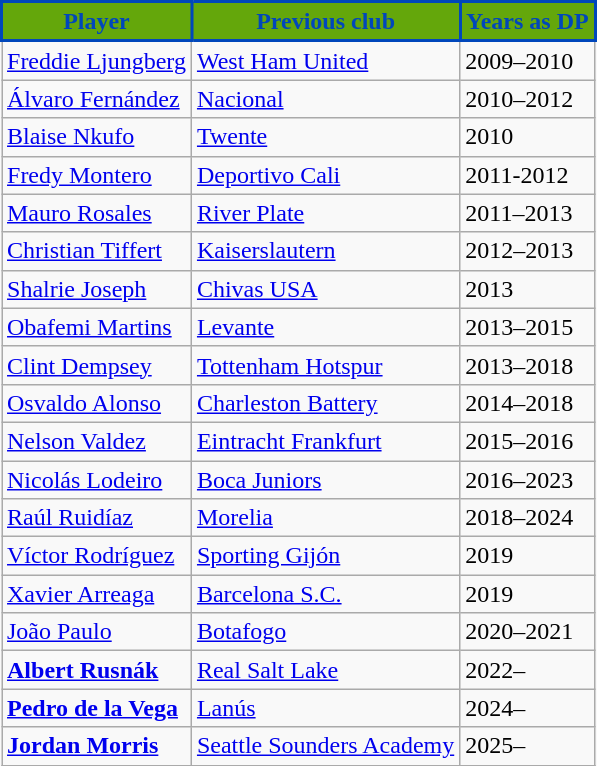<table class="wikitable" style="text-align:center">
<tr>
<th style="background:#64A70B; color:#0047BB; border:2px solid #0047BB;">Player</th>
<th style="background:#64A70B; color:#0047BB; border:2px solid #0047BB;">Previous club</th>
<th style="background:#64A70B; color:#0047BB; border:2px solid #0047BB;">Years as DP</th>
</tr>
<tr>
<td align=left> <a href='#'>Freddie Ljungberg</a></td>
<td align=left> <a href='#'>West Ham United</a></td>
<td align=left>2009–2010</td>
</tr>
<tr>
<td align=left> <a href='#'>Álvaro Fernández</a></td>
<td align=left> <a href='#'>Nacional</a></td>
<td align=left>2010–2012</td>
</tr>
<tr>
<td align=left> <a href='#'>Blaise Nkufo</a></td>
<td align=left> <a href='#'>Twente</a></td>
<td align=left>2010</td>
</tr>
<tr>
<td align=left> <a href='#'>Fredy Montero</a></td>
<td align=left> <a href='#'>Deportivo Cali</a></td>
<td align=left>2011-2012</td>
</tr>
<tr>
<td align=left> <a href='#'>Mauro Rosales</a></td>
<td align=left> <a href='#'>River Plate</a></td>
<td align=left>2011–2013</td>
</tr>
<tr>
<td align=left> <a href='#'>Christian Tiffert</a></td>
<td align=left> <a href='#'>Kaiserslautern</a></td>
<td align=left>2012–2013</td>
</tr>
<tr>
<td align=left> <a href='#'>Shalrie Joseph</a></td>
<td align=left> <a href='#'>Chivas USA</a></td>
<td align=left>2013</td>
</tr>
<tr>
<td align=left> <a href='#'>Obafemi Martins</a></td>
<td align=left> <a href='#'>Levante</a></td>
<td align=left>2013–2015</td>
</tr>
<tr>
<td align=left> <a href='#'>Clint Dempsey</a></td>
<td align=left> <a href='#'>Tottenham Hotspur</a></td>
<td align=left>2013–2018</td>
</tr>
<tr>
<td align=left> <a href='#'>Osvaldo Alonso</a></td>
<td align=left> <a href='#'>Charleston Battery</a></td>
<td align=left>2014–2018</td>
</tr>
<tr>
<td align=left> <a href='#'>Nelson Valdez</a></td>
<td align=left> <a href='#'>Eintracht Frankfurt</a></td>
<td align=left>2015–2016</td>
</tr>
<tr>
<td align=left> <a href='#'>Nicolás Lodeiro</a></td>
<td align=left> <a href='#'>Boca Juniors</a></td>
<td align=left>2016–2023</td>
</tr>
<tr>
<td align=left> <a href='#'>Raúl Ruidíaz</a></td>
<td align=left> <a href='#'>Morelia</a></td>
<td align=left>2018–2024</td>
</tr>
<tr>
<td align=left> <a href='#'>Víctor Rodríguez</a></td>
<td align=left> <a href='#'>Sporting Gijón</a></td>
<td align=left>2019</td>
</tr>
<tr>
<td align=left> <a href='#'>Xavier Arreaga</a></td>
<td align=left> <a href='#'>Barcelona S.C.</a></td>
<td align=left>2019</td>
</tr>
<tr>
<td align=left> <a href='#'>João Paulo</a></td>
<td align=left> <a href='#'>Botafogo</a></td>
<td align=left>2020–2021</td>
</tr>
<tr>
<td align=left> <strong><a href='#'>Albert Rusnák</a></strong></td>
<td align=left> <a href='#'>Real Salt Lake</a></td>
<td align=left>2022–</td>
</tr>
<tr>
<td align=left> <strong><a href='#'>Pedro de la Vega</a></strong></td>
<td align=left> <a href='#'>Lanús</a></td>
<td align=left>2024–</td>
</tr>
<tr>
<td align=left> <strong><a href='#'>Jordan Morris</a></strong></td>
<td align=left> <a href='#'>Seattle Sounders Academy</a></td>
<td align=left>2025–</td>
</tr>
<tr>
</tr>
</table>
